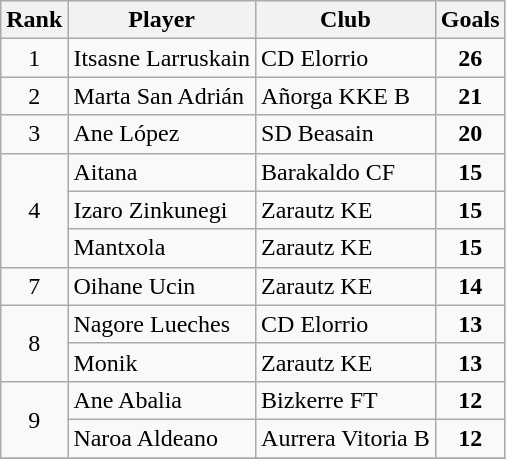<table class="wikitable" style="text-align:center">
<tr>
<th>Rank</th>
<th>Player</th>
<th>Club</th>
<th>Goals</th>
</tr>
<tr>
<td>1</td>
<td align="left">Itsasne Larruskain</td>
<td align="left">CD Elorrio</td>
<td><strong>26</strong></td>
</tr>
<tr>
<td>2</td>
<td align="left">Marta San Adrián</td>
<td align="left">Añorga KKE B</td>
<td><strong>21</strong></td>
</tr>
<tr>
<td>3</td>
<td align="left">Ane López</td>
<td align="left">SD Beasain</td>
<td><strong>20</strong></td>
</tr>
<tr>
<td rowspan="3">4</td>
<td align="left">Aitana</td>
<td align="left">Barakaldo CF</td>
<td><strong>15</strong></td>
</tr>
<tr>
<td align="left">Izaro Zinkunegi</td>
<td align="left">Zarautz KE</td>
<td><strong>15</strong></td>
</tr>
<tr>
<td align="left">Mantxola</td>
<td align="left">Zarautz KE</td>
<td><strong>15</strong></td>
</tr>
<tr>
<td>7</td>
<td align="left">Oihane Ucin</td>
<td align="left">Zarautz KE</td>
<td><strong>14</strong></td>
</tr>
<tr>
<td rowspan="2">8</td>
<td align="left">Nagore Lueches</td>
<td align="left">CD Elorrio</td>
<td><strong>13</strong></td>
</tr>
<tr>
<td align="left">Monik</td>
<td align="left">Zarautz KE</td>
<td><strong>13</strong></td>
</tr>
<tr>
<td rowspan="2">9</td>
<td align="left">Ane Abalia</td>
<td align="left">Bizkerre FT</td>
<td><strong>12</strong></td>
</tr>
<tr>
<td align="left">Naroa Aldeano</td>
<td align="left">Aurrera Vitoria B</td>
<td><strong>12</strong></td>
</tr>
<tr>
</tr>
</table>
